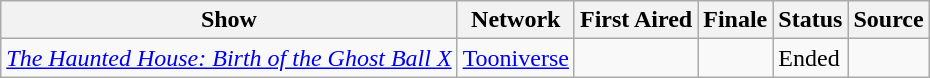<table class="wikitable sortable">
<tr>
<th scope="col">Show</th>
<th scope="col">Network</th>
<th scope="col">First Aired</th>
<th scope="col">Finale</th>
<th scope="col">Status</th>
<th class="unsortable" scope="col">Source</th>
</tr>
<tr>
<td><em><a href='#'>The Haunted House: Birth of the Ghost Ball X</a></em></td>
<td><a href='#'>Tooniverse</a></td>
<td></td>
<td></td>
<td>Ended</td>
<td></td>
</tr>
</table>
